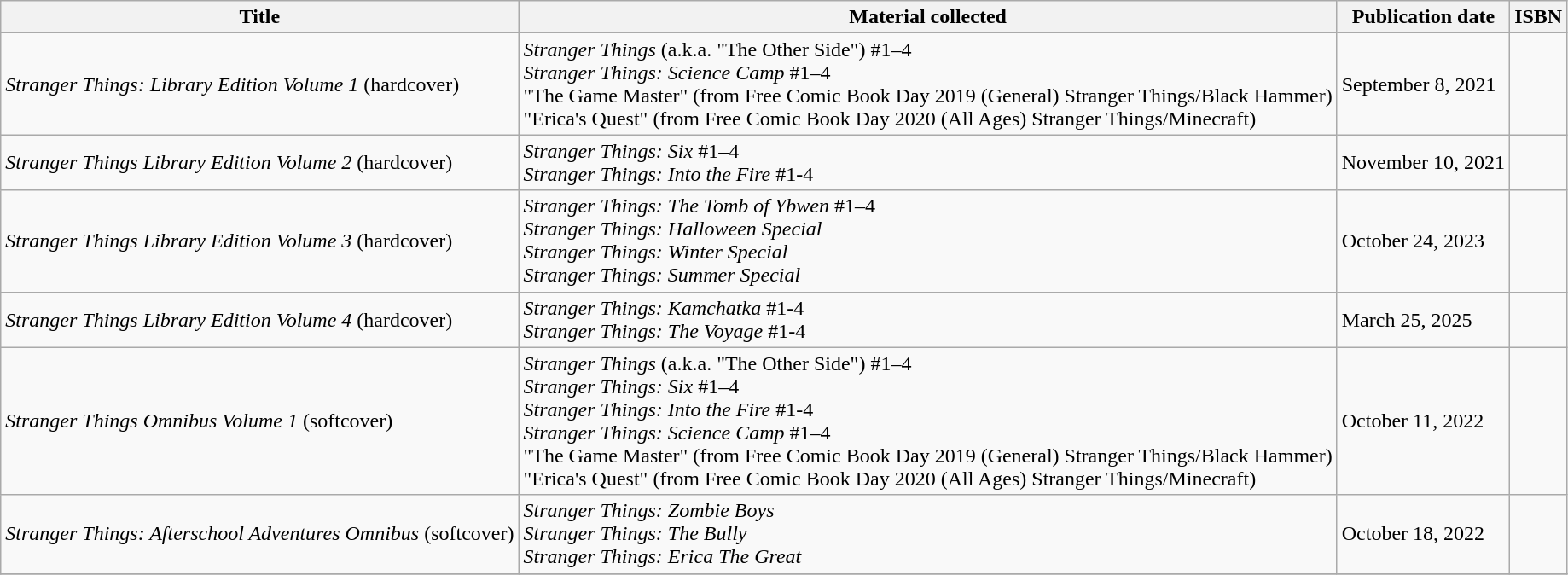<table class="wikitable mw-collapsible mw-collapsed">
<tr>
<th>Title</th>
<th>Material collected</th>
<th>Publication date</th>
<th>ISBN</th>
</tr>
<tr>
<td><em>Stranger Things: Library Edition Volume 1</em> (hardcover)</td>
<td><em>Stranger Things</em> (a.k.a. "The Other Side") #1–4<br><em>Stranger Things: Science Camp</em> #1–4<br>"The Game Master" (from Free Comic Book Day 2019 (General) Stranger Things/Black Hammer)<br>"Erica's Quest" (from Free Comic Book Day 2020 (All Ages) Stranger Things/Minecraft)</td>
<td>September 8, 2021</td>
<td></td>
</tr>
<tr>
<td><em>Stranger Things Library Edition Volume 2</em> (hardcover)</td>
<td><em>Stranger Things: Six</em> #1–4<br><em>Stranger Things: Into the Fire</em> #1-4</td>
<td>November 10, 2021</td>
<td></td>
</tr>
<tr>
<td><em>Stranger Things Library Edition Volume 3</em> (hardcover)</td>
<td><em>Stranger Things: The Tomb of Ybwen</em> #1–4<br><em>Stranger Things: Halloween Special</em><br><em>Stranger Things: Winter Special</em><br><em>Stranger Things: Summer Special</em></td>
<td>October 24, 2023</td>
<td></td>
</tr>
<tr>
<td><em>Stranger Things Library Edition Volume 4</em> (hardcover)</td>
<td><em>Stranger Things: Kamchatka</em> #1-4<br><em>Stranger Things: The Voyage</em> #1-4</td>
<td>March 25, 2025</td>
<td></td>
</tr>
<tr>
<td><em>Stranger Things Omnibus Volume 1</em> (softcover)</td>
<td><em>Stranger Things</em> (a.k.a. "The Other Side") #1–4<br><em>Stranger Things: Six</em> #1–4<br><em>Stranger Things: Into the Fire</em> #1-4<br><em>Stranger Things: Science Camp</em> #1–4<br>"The Game Master" (from Free Comic Book Day 2019 (General) Stranger Things/Black Hammer)<br>"Erica's Quest" (from Free Comic Book Day 2020 (All Ages) Stranger Things/Minecraft)</td>
<td>October 11, 2022</td>
<td></td>
</tr>
<tr>
<td><em>Stranger Things: Afterschool Adventures Omnibus</em> (softcover)</td>
<td><em>Stranger Things: Zombie Boys</em><br><em>Stranger Things: The Bully</em><br><em>Stranger Things: Erica The Great</em></td>
<td>October 18, 2022</td>
<td></td>
</tr>
<tr>
</tr>
</table>
